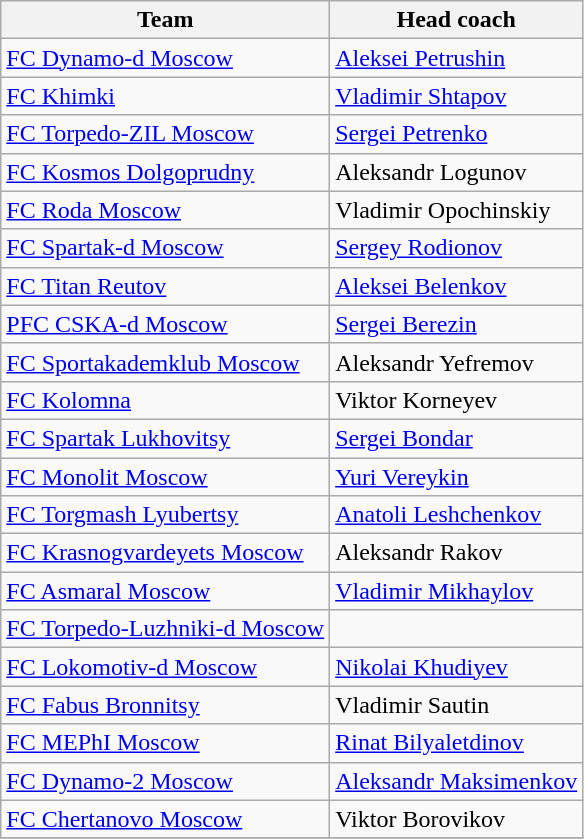<table class="wikitable">
<tr>
<th>Team</th>
<th>Head coach</th>
</tr>
<tr>
<td><a href='#'>FC Dynamo-d Moscow</a></td>
<td><a href='#'>Aleksei Petrushin</a></td>
</tr>
<tr>
<td><a href='#'>FC Khimki</a></td>
<td><a href='#'>Vladimir Shtapov</a></td>
</tr>
<tr>
<td><a href='#'>FC Torpedo-ZIL Moscow</a></td>
<td><a href='#'>Sergei Petrenko</a></td>
</tr>
<tr>
<td><a href='#'>FC Kosmos Dolgoprudny</a></td>
<td>Aleksandr Logunov</td>
</tr>
<tr>
<td><a href='#'>FC Roda Moscow</a></td>
<td>Vladimir Opochinskiy</td>
</tr>
<tr>
<td><a href='#'>FC Spartak-d Moscow</a></td>
<td><a href='#'>Sergey Rodionov</a></td>
</tr>
<tr>
<td><a href='#'>FC Titan Reutov</a></td>
<td><a href='#'>Aleksei Belenkov</a></td>
</tr>
<tr>
<td><a href='#'>PFC CSKA-d Moscow</a></td>
<td><a href='#'>Sergei Berezin</a></td>
</tr>
<tr>
<td><a href='#'>FC Sportakademklub Moscow</a></td>
<td>Aleksandr Yefremov</td>
</tr>
<tr>
<td><a href='#'>FC Kolomna</a></td>
<td>Viktor Korneyev</td>
</tr>
<tr>
<td><a href='#'>FC Spartak Lukhovitsy</a></td>
<td><a href='#'>Sergei Bondar</a></td>
</tr>
<tr>
<td><a href='#'>FC Monolit Moscow</a></td>
<td><a href='#'>Yuri Vereykin</a></td>
</tr>
<tr>
<td><a href='#'>FC Torgmash Lyubertsy</a></td>
<td><a href='#'>Anatoli Leshchenkov</a></td>
</tr>
<tr>
<td><a href='#'>FC Krasnogvardeyets Moscow</a></td>
<td>Aleksandr Rakov</td>
</tr>
<tr>
<td><a href='#'>FC Asmaral Moscow</a></td>
<td><a href='#'>Vladimir Mikhaylov</a></td>
</tr>
<tr>
<td><a href='#'>FC Torpedo-Luzhniki-d Moscow</a></td>
<td></td>
</tr>
<tr>
<td><a href='#'>FC Lokomotiv-d Moscow</a></td>
<td><a href='#'>Nikolai Khudiyev</a></td>
</tr>
<tr>
<td><a href='#'>FC Fabus Bronnitsy</a></td>
<td>Vladimir Sautin</td>
</tr>
<tr>
<td><a href='#'>FC MEPhI Moscow</a></td>
<td><a href='#'>Rinat Bilyaletdinov</a></td>
</tr>
<tr>
<td><a href='#'>FC Dynamo-2 Moscow</a></td>
<td><a href='#'>Aleksandr Maksimenkov</a></td>
</tr>
<tr>
<td><a href='#'>FC Chertanovo Moscow</a></td>
<td>Viktor Borovikov</td>
</tr>
<tr>
</tr>
</table>
